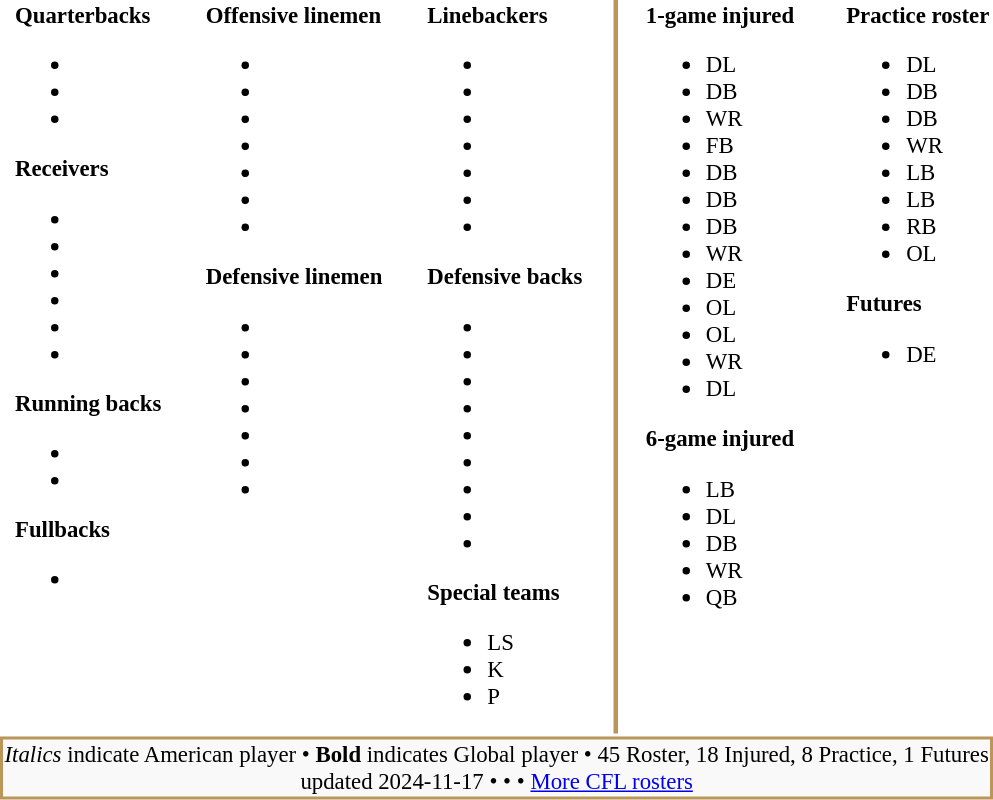<table class="toccolours" style="text-align: left;">
<tr>
<td style="width: 5px;"></td>
<td style="font-size: 95%;vertical-align:top;"><strong>Quarterbacks</strong><br><ul><li></li><li></li><li></li></ul><strong>Receivers</strong><ul><li></li><li></li><li></li><li></li><li></li><li></li></ul><strong>Running backs</strong><ul><li></li><li></li></ul><strong>Fullbacks</strong><ul><li></li></ul></td>
<td style="width: 20px;"></td>
<td style="font-size: 95%;vertical-align:top;"><strong>Offensive linemen</strong><br><ul><li></li><li></li><li></li><li></li><li></li><li></li><li></li></ul><strong>Defensive linemen</strong><ul><li></li><li></li><li></li><li></li><li></li><li></li><li></li></ul></td>
<td style="width: 20px;"></td>
<td style="font-size: 95%;vertical-align:top;"><strong>Linebackers</strong><br><ul><li></li><li></li><li></li><li></li><li></li><li></li><li></li></ul><strong>Defensive backs</strong><ul><li></li><li></li><li></li><li></li><li></li><li></li><li></li><li></li><li></li></ul><strong>Special teams</strong><ul><li> LS</li><li> K</li><li> P</li></ul></td>
<td style="width: 12px;"></td>
<td style="width: 0.5px; background-color:#BC9658"></td>
<td style="width: 12px;"></td>
<td style="font-size: 95%;vertical-align:top;"><strong>1-game injured </strong><br><ul><li> DL</li><li> DB</li><li> WR</li><li> FB</li><li> DB</li><li> DB</li><li> DB</li><li> WR</li><li> DE</li><li> OL</li><li> OL</li><li> WR</li><li> DL</li></ul><strong>6-game injured </strong><ul><li> LB</li><li> DL</li><li> DB</li><li> WR</li><li> QB</li></ul></td>
<td style="width: 25px;"></td>
<td style="font-size: 95%;vertical-align:top;"><strong>Practice roster</strong><br><ul><li> DL</li><li> DB</li><li> DB</li><li> WR</li><li> LB</li><li> LB</li><li> RB</li><li> OL</li></ul><strong>Futures</strong><ul><li> DE</li></ul></td>
</tr>
<tr>
<td style="text-align:center;font-size: 95%;background:#F9F9F9;border:2px solid #BC9658" colspan="12"><em>Italics</em> indicate American player • <strong>Bold</strong> indicates Global player • 45 Roster, 18 Injured, 8 Practice, 1 Futures<br><span></span> updated 2024-11-17 • <span></span> • <span></span> • <a href='#'>More CFL rosters</a></td>
</tr>
<tr>
</tr>
</table>
